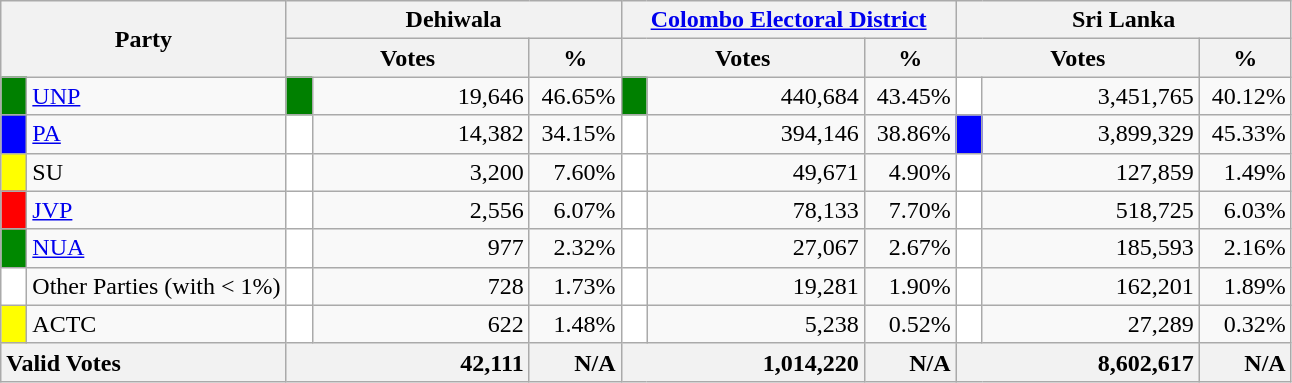<table class="wikitable">
<tr>
<th colspan="2" width="144px"rowspan="2">Party</th>
<th colspan="3" width="216px">Dehiwala</th>
<th colspan="3" width="216px"><a href='#'>Colombo Electoral District</a></th>
<th colspan="3" width="216px">Sri Lanka</th>
</tr>
<tr>
<th colspan="2" width="144px">Votes</th>
<th>%</th>
<th colspan="2" width="144px">Votes</th>
<th>%</th>
<th colspan="2" width="144px">Votes</th>
<th>%</th>
</tr>
<tr>
<td style="background-color:green;" width="10px"></td>
<td style="text-align:left;"><a href='#'>UNP</a></td>
<td style="background-color:green;" width="10px"></td>
<td style="text-align:right;">19,646</td>
<td style="text-align:right;">46.65%</td>
<td style="background-color:green;" width="10px"></td>
<td style="text-align:right;">440,684</td>
<td style="text-align:right;">43.45%</td>
<td style="background-color:white;" width="10px"></td>
<td style="text-align:right;">3,451,765</td>
<td style="text-align:right;">40.12%</td>
</tr>
<tr>
<td style="background-color:blue;" width="10px"></td>
<td style="text-align:left;"><a href='#'>PA</a></td>
<td style="background-color:white;" width="10px"></td>
<td style="text-align:right;">14,382</td>
<td style="text-align:right;">34.15%</td>
<td style="background-color:white;" width="10px"></td>
<td style="text-align:right;">394,146</td>
<td style="text-align:right;">38.86%</td>
<td style="background-color:blue;" width="10px"></td>
<td style="text-align:right;">3,899,329</td>
<td style="text-align:right;">45.33%</td>
</tr>
<tr>
<td style="background-color:yellow;" width="10px"></td>
<td style="text-align:left;">SU</td>
<td style="background-color:white;" width="10px"></td>
<td style="text-align:right;">3,200</td>
<td style="text-align:right;">7.60%</td>
<td style="background-color:white;" width="10px"></td>
<td style="text-align:right;">49,671</td>
<td style="text-align:right;">4.90%</td>
<td style="background-color:white;" width="10px"></td>
<td style="text-align:right;">127,859</td>
<td style="text-align:right;">1.49%</td>
</tr>
<tr>
<td style="background-color:red;" width="10px"></td>
<td style="text-align:left;"><a href='#'>JVP</a></td>
<td style="background-color:white;" width="10px"></td>
<td style="text-align:right;">2,556</td>
<td style="text-align:right;">6.07%</td>
<td style="background-color:white;" width="10px"></td>
<td style="text-align:right;">78,133</td>
<td style="text-align:right;">7.70%</td>
<td style="background-color:white;" width="10px"></td>
<td style="text-align:right;">518,725</td>
<td style="text-align:right;">6.03%</td>
</tr>
<tr>
<td style="background-color:#008800;" width="10px"></td>
<td style="text-align:left;"><a href='#'>NUA</a></td>
<td style="background-color:white;" width="10px"></td>
<td style="text-align:right;">977</td>
<td style="text-align:right;">2.32%</td>
<td style="background-color:white;" width="10px"></td>
<td style="text-align:right;">27,067</td>
<td style="text-align:right;">2.67%</td>
<td style="background-color:white;" width="10px"></td>
<td style="text-align:right;">185,593</td>
<td style="text-align:right;">2.16%</td>
</tr>
<tr>
<td style="background-color:white;" width="10px"></td>
<td style="text-align:left;">Other Parties (with < 1%)</td>
<td style="background-color:white;" width="10px"></td>
<td style="text-align:right;">728</td>
<td style="text-align:right;">1.73%</td>
<td style="background-color:white;" width="10px"></td>
<td style="text-align:right;">19,281</td>
<td style="text-align:right;">1.90%</td>
<td style="background-color:white;" width="10px"></td>
<td style="text-align:right;">162,201</td>
<td style="text-align:right;">1.89%</td>
</tr>
<tr>
<td style="background-color:yellow;" width="10px"></td>
<td style="text-align:left;">ACTC</td>
<td style="background-color:white;" width="10px"></td>
<td style="text-align:right;">622</td>
<td style="text-align:right;">1.48%</td>
<td style="background-color:white;" width="10px"></td>
<td style="text-align:right;">5,238</td>
<td style="text-align:right;">0.52%</td>
<td style="background-color:white;" width="10px"></td>
<td style="text-align:right;">27,289</td>
<td style="text-align:right;">0.32%</td>
</tr>
<tr>
<th colspan="2" width="144px"style="text-align:left;">Valid Votes</th>
<th style="text-align:right;"colspan="2" width="144px">42,111</th>
<th style="text-align:right;">N/A</th>
<th style="text-align:right;"colspan="2" width="144px">1,014,220</th>
<th style="text-align:right;">N/A</th>
<th style="text-align:right;"colspan="2" width="144px">8,602,617</th>
<th style="text-align:right;">N/A</th>
</tr>
</table>
